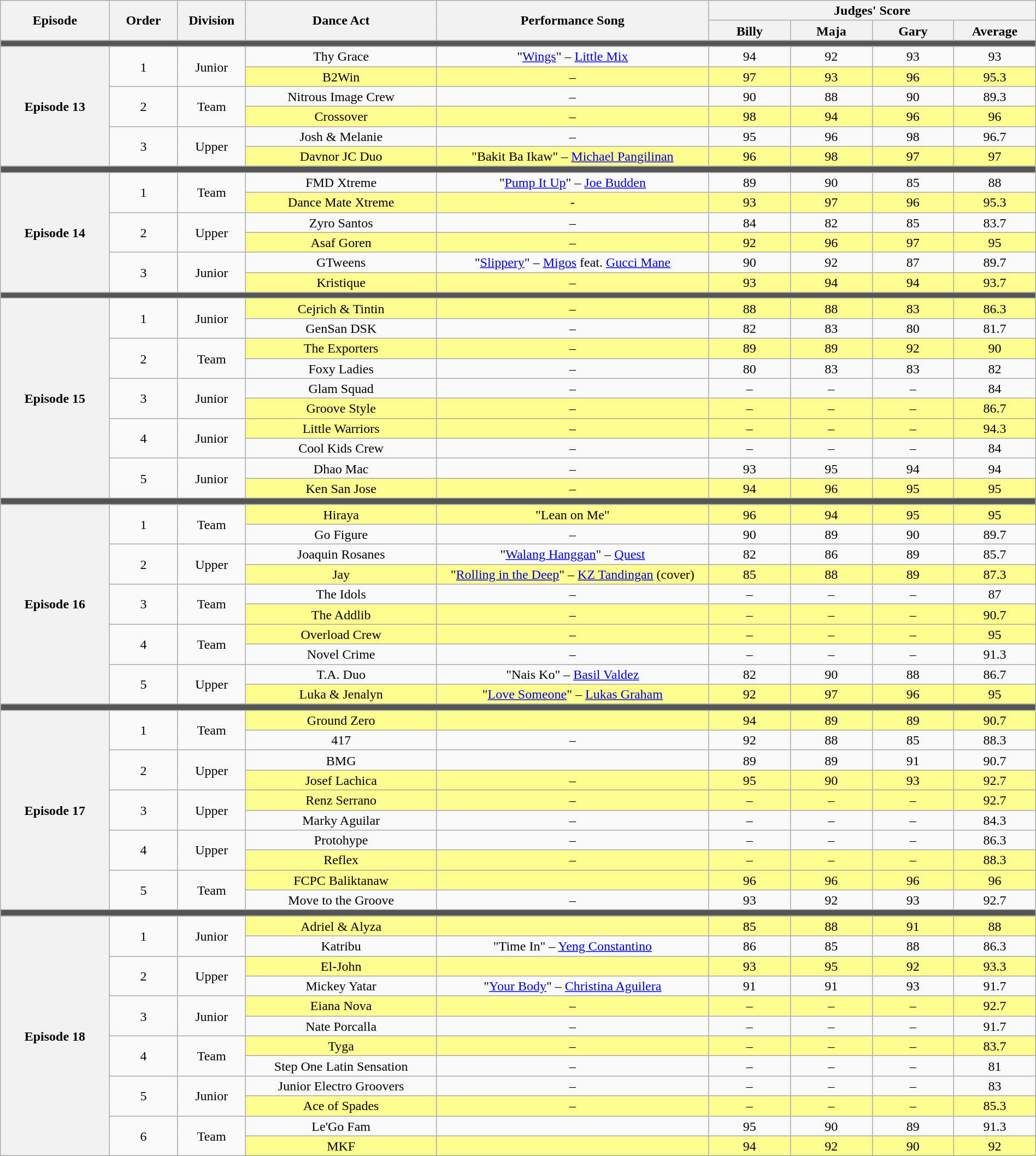<table class="wikitable" style="text-align:center; width:100%; font-size:100%; line-height:17px">
<tr>
<th rowspan ="2" style="width:08%;">Episode</th>
<th scope="col" rowspan ="2" style="width:05%;">Order</th>
<th scope="col" rowspan ="2" style="width:05%;">Division</th>
<th scope="col" rowspan ="2" style="width:14%;">Dance Act</th>
<th scope="col" rowspan ="2" style="width:20%;">Performance Song</th>
<th scope="col" colspan ="4">Judges' Score</th>
</tr>
<tr>
<th style="width:06%;">Billy</th>
<th style="width:06%;">Maja</th>
<th style="width:06%;">Gary</th>
<th style="width:06%;">Average</th>
</tr>
<tr>
<td colspan="9" style="background:#555;"></td>
</tr>
<tr>
<th rowspan="6">Episode 13<br><small><strong></strong></small></th>
<td rowspan="2">1</td>
<td rowspan="2">Junior</td>
<td>Thy Grace</td>
<td>"<a href='#'>Wings</a>" – <a href='#'>Little Mix</a></td>
<td>94</td>
<td>92</td>
<td>93</td>
<td>93</td>
</tr>
<tr bgcolor=#fdfc8f>
<td>B2Win</td>
<td>–</td>
<td>97</td>
<td>93</td>
<td>96</td>
<td>95.3</td>
</tr>
<tr>
<td rowspan="2">2</td>
<td rowspan="2">Team</td>
<td>Nitrous Image Crew</td>
<td>–</td>
<td>90</td>
<td>88</td>
<td>90</td>
<td>89.3</td>
</tr>
<tr bgcolor=#fdfc8f>
<td>Crossover</td>
<td>–</td>
<td>98</td>
<td>94</td>
<td>96</td>
<td>96</td>
</tr>
<tr>
<td rowspan="2">3</td>
<td rowspan="2">Upper</td>
<td>Josh & Melanie</td>
<td>–</td>
<td>95</td>
<td>96</td>
<td>98</td>
<td>96.7</td>
</tr>
<tr bgcolor=#fdfc8f>
<td>Davnor JC Duo</td>
<td>"Bakit Ba Ikaw" – <a href='#'>Michael Pangilinan</a></td>
<td>96</td>
<td>98</td>
<td>97</td>
<td>97</td>
</tr>
<tr>
<td colspan="9" style="background:#555;"></td>
</tr>
<tr>
<th rowspan="6">Episode 14<br><small><strong></strong></small></th>
<td rowspan="2">1</td>
<td rowspan="2">Team</td>
<td>FMD Xtreme</td>
<td>"<a href='#'>Pump It Up</a>" – <a href='#'>Joe Budden</a></td>
<td>89</td>
<td>90</td>
<td>85</td>
<td>88</td>
</tr>
<tr bgcolor=#fdfc8f>
<td>Dance Mate Xtreme</td>
<td>-</td>
<td>93</td>
<td>97</td>
<td>96</td>
<td>95.3</td>
</tr>
<tr>
<td rowspan="2">2</td>
<td rowspan="2">Upper</td>
<td>Zyro Santos</td>
<td>–</td>
<td>84</td>
<td>82</td>
<td>85</td>
<td>83.7</td>
</tr>
<tr bgcolor=#fdfc8f>
<td>Asaf Goren</td>
<td>–</td>
<td>92</td>
<td>96</td>
<td>97</td>
<td>95</td>
</tr>
<tr>
<td rowspan="2">3</td>
<td rowspan="2">Junior</td>
<td>GTweens</td>
<td>"<a href='#'>Slippery</a>" – <a href='#'>Migos</a> feat. <a href='#'>Gucci Mane</a></td>
<td>90</td>
<td>92</td>
<td>87</td>
<td>89.7</td>
</tr>
<tr bgcolor=#fdfc8f>
<td>Kristique</td>
<td>–</td>
<td>93</td>
<td>94</td>
<td>94</td>
<td>93.7</td>
</tr>
<tr>
<td colspan="9" style="background:#555;"></td>
</tr>
<tr>
<th rowspan="10">Episode 15<br><small><strong></strong></small></th>
<td rowspan="2">1</td>
<td rowspan="2">Junior</td>
<td bgcolor=#fdfc8f>Cejrich & Tintin</td>
<td bgcolor=#fdfc8f>–</td>
<td bgcolor=#fdfc8f>88</td>
<td bgcolor=#fdfc8f>88</td>
<td bgcolor=#fdfc8f>83</td>
<td bgcolor=#fdfc8f>86.3</td>
</tr>
<tr>
<td>GenSan DSK</td>
<td>–</td>
<td>82</td>
<td>83</td>
<td>80</td>
<td>81.7</td>
</tr>
<tr>
<td rowspan="2">2</td>
<td rowspan="2">Team</td>
<td bgcolor=#fdfc8f>The Exporters</td>
<td bgcolor=#fdfc8f>–</td>
<td bgcolor=#fdfc8f>89</td>
<td bgcolor=#fdfc8f>89</td>
<td bgcolor=#fdfc8f>92</td>
<td bgcolor=#fdfc8f>90</td>
</tr>
<tr>
<td>Foxy Ladies</td>
<td>–</td>
<td>80</td>
<td>83</td>
<td>83</td>
<td>82</td>
</tr>
<tr>
<td rowspan="2">3</td>
<td rowspan="2">Junior</td>
<td>Glam Squad</td>
<td>–</td>
<td>–</td>
<td>–</td>
<td>–</td>
<td>84</td>
</tr>
<tr bgcolor=#fdfc8f>
<td>Groove Style</td>
<td>–</td>
<td>–</td>
<td>–</td>
<td>–</td>
<td>86.7</td>
</tr>
<tr>
<td rowspan="2">4</td>
<td rowspan="2">Junior</td>
<td bgcolor=#fdfc8f>Little Warriors</td>
<td bgcolor=#fdfc8f>–</td>
<td bgcolor=#fdfc8f>–</td>
<td bgcolor=#fdfc8f>–</td>
<td bgcolor=#fdfc8f>–</td>
<td bgcolor=#fdfc8f>94.3</td>
</tr>
<tr>
<td>Cool Kids Crew</td>
<td>–</td>
<td>–</td>
<td>–</td>
<td>–</td>
<td>84</td>
</tr>
<tr>
<td rowspan="2">5</td>
<td rowspan="2">Junior</td>
<td>Dhao Mac</td>
<td>–</td>
<td>93</td>
<td>95</td>
<td>94</td>
<td>94</td>
</tr>
<tr bgcolor=#fdfc8f>
<td>Ken San Jose</td>
<td>–</td>
<td>94</td>
<td>96</td>
<td>95</td>
<td>95</td>
</tr>
<tr>
<td colspan="9" style="background:#555;"></td>
</tr>
<tr>
<th rowspan="10">Episode 16<br><small><strong></strong></small></th>
<td rowspan="2">1</td>
<td rowspan="2">Team</td>
<td bgcolor=#fdfc8f>Hiraya</td>
<td bgcolor=#fdfc8f>"Lean on Me"</td>
<td bgcolor=#fdfc8f>96</td>
<td bgcolor=#fdfc8f>94</td>
<td bgcolor=#fdfc8f>95</td>
<td bgcolor=#fdfc8f>95</td>
</tr>
<tr>
<td>Go Figure</td>
<td>–</td>
<td>90</td>
<td>89</td>
<td>90</td>
<td>89.7</td>
</tr>
<tr>
<td rowspan="2">2</td>
<td rowspan="2">Upper</td>
<td>Joaquin Rosanes</td>
<td>"<a href='#'>Walang Hanggan</a>" – <a href='#'>Quest</a></td>
<td>82</td>
<td>86</td>
<td>89</td>
<td>85.7</td>
</tr>
<tr bgcolor=#fdfc8f>
<td>Jay</td>
<td>"<a href='#'>Rolling in the Deep</a>" – <a href='#'>KZ Tandingan</a> (cover)</td>
<td>85</td>
<td>88</td>
<td>89</td>
<td>87.3</td>
</tr>
<tr>
<td rowspan="2">3</td>
<td rowspan="2">Team</td>
<td>The Idols</td>
<td>–</td>
<td>–</td>
<td>–</td>
<td>–</td>
<td>87</td>
</tr>
<tr bgcolor=#fdfc8f>
<td>The Addlib</td>
<td>–</td>
<td>–</td>
<td>–</td>
<td>–</td>
<td>90.7</td>
</tr>
<tr>
<td rowspan="2">4</td>
<td rowspan="2">Team</td>
<td bgcolor=#fdfc8f>Overload Crew</td>
<td bgcolor=#fdfc8f>–</td>
<td bgcolor=#fdfc8f>–</td>
<td bgcolor=#fdfc8f>–</td>
<td bgcolor=#fdfc8f>–</td>
<td bgcolor=#fdfc8f>95</td>
</tr>
<tr>
<td>Novel Crime</td>
<td>–</td>
<td>–</td>
<td>–</td>
<td>–</td>
<td>91.3</td>
</tr>
<tr>
<td rowspan="2">5</td>
<td rowspan="2">Upper</td>
<td>T.A. Duo</td>
<td>"Nais Ko" – <a href='#'>Basil Valdez</a></td>
<td>82</td>
<td>90</td>
<td>88</td>
<td>86.7</td>
</tr>
<tr bgcolor=#fdfc8f>
<td>Luka & Jenalyn</td>
<td>"<a href='#'>Love Someone</a>" – <a href='#'>Lukas Graham</a></td>
<td>92</td>
<td>97</td>
<td>96</td>
<td>95</td>
</tr>
<tr>
<td colspan="9" style="background:#555;"></td>
</tr>
<tr>
<th rowspan="10">Episode 17<br><small><strong></strong></small></th>
<td rowspan="2">1</td>
<td rowspan="2">Team</td>
<td bgcolor=#fdfc8f>Ground Zero</td>
<td bgcolor=#fdfc8f></td>
<td bgcolor=#fdfc8f>94</td>
<td bgcolor=#fdfc8f>89</td>
<td bgcolor=#fdfc8f>89</td>
<td bgcolor=#fdfc8f>90.7</td>
</tr>
<tr>
<td>417</td>
<td>–</td>
<td>92</td>
<td>88</td>
<td>85</td>
<td>88.3</td>
</tr>
<tr>
<td rowspan="2">2</td>
<td rowspan="2">Upper</td>
<td>BMG</td>
<td></td>
<td>89</td>
<td>89</td>
<td>91</td>
<td>90.7</td>
</tr>
<tr bgcolor=#fdfc8f>
<td>Josef Lachica</td>
<td>–</td>
<td>95</td>
<td>90</td>
<td>93</td>
<td>92.7</td>
</tr>
<tr>
<td rowspan="2">3</td>
<td rowspan="2">Upper</td>
<td bgcolor=#fdfc8f>Renz Serrano</td>
<td bgcolor=#fdfc8f>–</td>
<td bgcolor=#fdfc8f>–</td>
<td bgcolor=#fdfc8f>–</td>
<td bgcolor=#fdfc8f>–</td>
<td bgcolor=#fdfc8f>92.7</td>
</tr>
<tr>
<td>Marky Aguilar</td>
<td>–</td>
<td>–</td>
<td>–</td>
<td>–</td>
<td>84.3</td>
</tr>
<tr>
<td rowspan="2">4</td>
<td rowspan="2">Upper</td>
<td>Protohype</td>
<td>–</td>
<td>–</td>
<td>–</td>
<td>–</td>
<td>86.3</td>
</tr>
<tr bgcolor=#fdfc8f>
<td>Reflex</td>
<td>–</td>
<td>–</td>
<td>–</td>
<td>–</td>
<td>88.3</td>
</tr>
<tr>
<td rowspan="2">5</td>
<td rowspan="2">Team</td>
<td bgcolor=#fdfc8f>FCPC Baliktanaw</td>
<td bgcolor=#fdfc8f></td>
<td bgcolor=#fdfc8f>96</td>
<td bgcolor=#fdfc8f>96</td>
<td bgcolor=#fdfc8f>96</td>
<td bgcolor=#fdfc8f>96</td>
</tr>
<tr>
<td>Move to the Groove</td>
<td>–</td>
<td>93</td>
<td>92</td>
<td>93</td>
<td>92.7</td>
</tr>
<tr>
<td colspan="9" style="background:#555;"></td>
</tr>
<tr>
<th rowspan="12">Episode 18<br><small><strong></strong></small></th>
<td rowspan="2">1</td>
<td rowspan="2">Junior</td>
<td bgcolor=#fdfc8f>Adriel & Alyza</td>
<td bgcolor=#fdfc8f></td>
<td bgcolor=#fdfc8f>85</td>
<td bgcolor=#fdfc8f>88</td>
<td bgcolor=#fdfc8f>91</td>
<td bgcolor=#fdfc8f>88</td>
</tr>
<tr>
<td>Katribu</td>
<td>"Time In" – <a href='#'>Yeng Constantino</a></td>
<td>86</td>
<td>85</td>
<td>88</td>
<td>86.3</td>
</tr>
<tr>
<td rowspan="2">2</td>
<td rowspan="2">Upper</td>
<td style="background:#fdfc8f;">El-John</td>
<td style="background:#fdfc8f;"></td>
<td style="background:#fdfc8f;">93</td>
<td style="background:#fdfc8f;">95</td>
<td style="background:#fdfc8f;">92</td>
<td style="background:#fdfc8f;">93.3</td>
</tr>
<tr>
<td>Mickey Yatar</td>
<td>"<a href='#'>Your Body</a>" – <a href='#'>Christina Aguilera</a></td>
<td>91</td>
<td>91</td>
<td>93</td>
<td>91.7</td>
</tr>
<tr>
<td rowspan="2">3</td>
<td rowspan="2">Junior</td>
<td style="background:#fdfc8f;">Eiana Nova</td>
<td style="background:#fdfc8f;">–</td>
<td style="background:#fdfc8f;">–</td>
<td style="background:#fdfc8f;">–</td>
<td style="background:#fdfc8f;">–</td>
<td style="background:#fdfc8f;">92.7</td>
</tr>
<tr>
<td>Nate Porcalla</td>
<td>–</td>
<td>–</td>
<td>–</td>
<td>–</td>
<td>91.7</td>
</tr>
<tr>
<td rowspan="2">4</td>
<td rowspan="2">Team</td>
<td style="background:#fdfc8f;">Tyga</td>
<td style="background:#fdfc8f;">–</td>
<td style="background:#fdfc8f;">–</td>
<td style="background:#fdfc8f;">–</td>
<td style="background:#fdfc8f;">–</td>
<td style="background:#fdfc8f;">83.7</td>
</tr>
<tr>
<td>Step One Latin Sensation</td>
<td>–</td>
<td>–</td>
<td>–</td>
<td>–</td>
<td>81</td>
</tr>
<tr>
<td rowspan="2">5</td>
<td rowspan="2">Junior</td>
<td>Junior Electro Groovers</td>
<td>–</td>
<td>–</td>
<td>–</td>
<td>–</td>
<td>83</td>
</tr>
<tr bgcolor=#fdfc8f>
<td>Ace of Spades</td>
<td>–</td>
<td>–</td>
<td>–</td>
<td>–</td>
<td>85.3</td>
</tr>
<tr>
<td rowspan="2">6</td>
<td rowspan="2">Team</td>
<td>Le'Go Fam</td>
<td></td>
<td>95</td>
<td>90</td>
<td>89</td>
<td>91.3</td>
</tr>
<tr bgcolor=#fdfc8f>
<td>MKF</td>
<td></td>
<td>94</td>
<td>92</td>
<td>90</td>
<td>92</td>
</tr>
</table>
